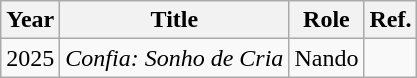<table class="wikitable sortable">
<tr>
<th>Year</th>
<th>Title</th>
<th>Role</th>
<th>Ref.</th>
</tr>
<tr>
<td>2025</td>
<td><em>Confia: Sonho de Cria</em></td>
<td>Nando</td>
<td></td>
</tr>
</table>
